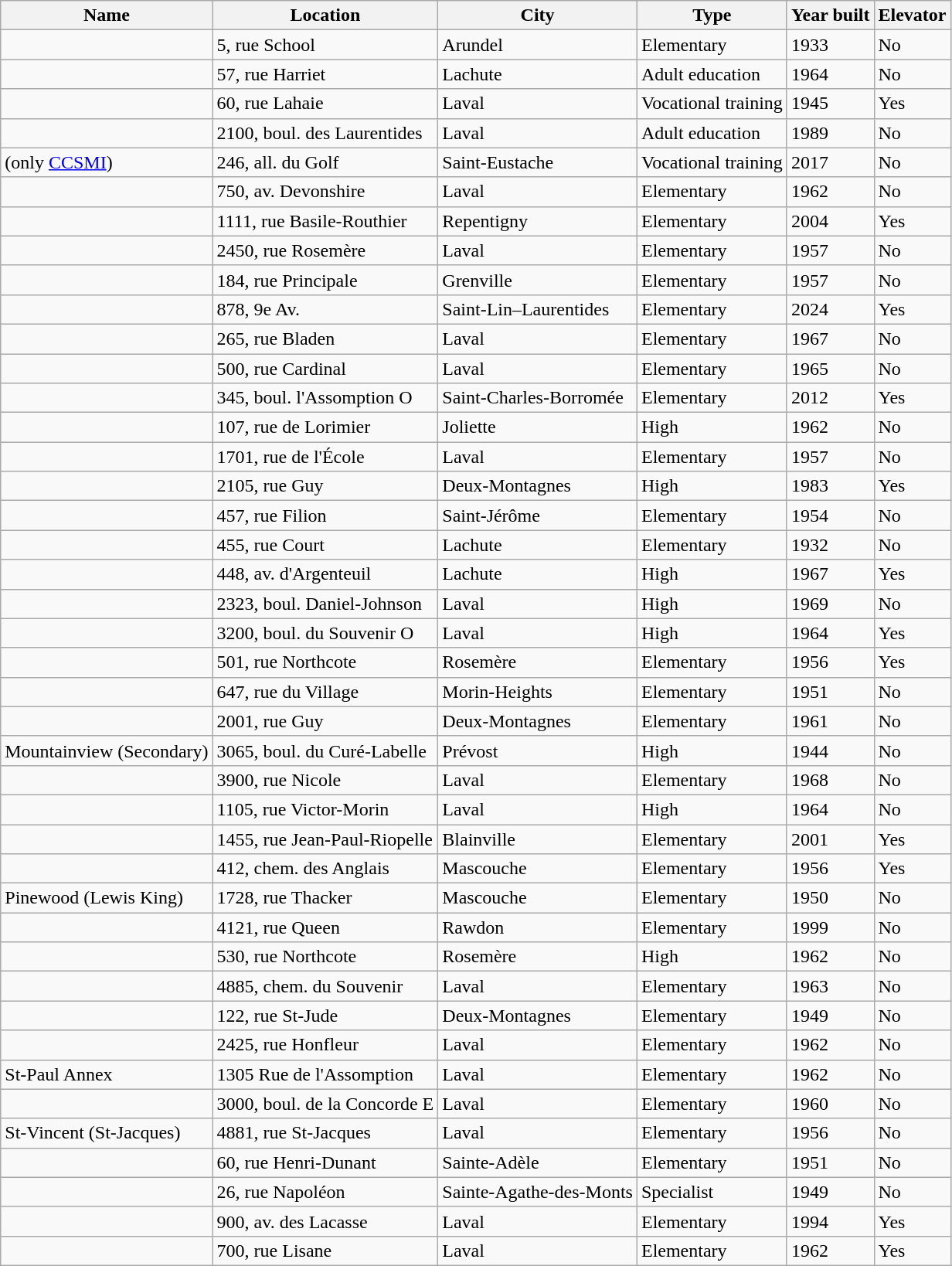<table class="wikitable">
<tr>
<th>Name</th>
<th>Location</th>
<th>City</th>
<th>Type</th>
<th>Year built</th>
<th>Elevator</th>
</tr>
<tr>
<td></td>
<td>5, rue School</td>
<td>Arundel</td>
<td>Elementary</td>
<td>1933</td>
<td>No</td>
</tr>
<tr>
<td></td>
<td>57, rue Harriet</td>
<td>Lachute</td>
<td>Adult education</td>
<td>1964</td>
<td>No</td>
</tr>
<tr>
<td></td>
<td>60, rue Lahaie</td>
<td>Laval</td>
<td>Vocational training</td>
<td>1945</td>
<td>Yes</td>
</tr>
<tr>
<td></td>
<td>2100, boul. des Laurentides</td>
<td>Laval</td>
<td>Adult education</td>
<td>1989</td>
<td>No</td>
</tr>
<tr>
<td> (only <a href='#'>CCSMI</a>)</td>
<td>246, all. du Golf</td>
<td>Saint-Eustache</td>
<td>Vocational training</td>
<td>2017</td>
<td>No</td>
</tr>
<tr>
<td></td>
<td>750, av. Devonshire</td>
<td>Laval</td>
<td>Elementary</td>
<td>1962</td>
<td>No</td>
</tr>
<tr>
<td></td>
<td>1111, rue Basile-Routhier</td>
<td>Repentigny</td>
<td>Elementary</td>
<td>2004</td>
<td>Yes</td>
</tr>
<tr>
<td></td>
<td>2450, rue Rosemère</td>
<td>Laval</td>
<td>Elementary</td>
<td>1957</td>
<td>No</td>
</tr>
<tr>
<td></td>
<td>184, rue Principale</td>
<td>Grenville</td>
<td>Elementary</td>
<td>1957</td>
<td>No</td>
</tr>
<tr>
<td></td>
<td>878, 9e Av.</td>
<td>Saint-Lin–Laurentides</td>
<td>Elementary</td>
<td>2024</td>
<td>Yes</td>
</tr>
<tr>
<td></td>
<td>265, rue Bladen</td>
<td>Laval</td>
<td>Elementary</td>
<td>1967</td>
<td>No</td>
</tr>
<tr>
<td></td>
<td>500, rue Cardinal</td>
<td>Laval</td>
<td>Elementary</td>
<td>1965</td>
<td>No</td>
</tr>
<tr>
<td></td>
<td>345, boul. l'Assomption O</td>
<td>Saint-Charles-Borromée</td>
<td>Elementary</td>
<td>2012</td>
<td>Yes</td>
</tr>
<tr>
<td></td>
<td>107, rue de Lorimier</td>
<td>Joliette</td>
<td>High</td>
<td>1962</td>
<td>No</td>
</tr>
<tr>
<td></td>
<td>1701, rue de l'École</td>
<td>Laval</td>
<td>Elementary</td>
<td>1957</td>
<td>No</td>
</tr>
<tr>
<td></td>
<td>2105, rue Guy</td>
<td>Deux-Montagnes</td>
<td>High</td>
<td>1983</td>
<td>Yes</td>
</tr>
<tr>
<td></td>
<td>457, rue Filion</td>
<td>Saint-Jérôme</td>
<td>Elementary</td>
<td>1954</td>
<td>No</td>
</tr>
<tr>
<td></td>
<td>455, rue Court</td>
<td>Lachute</td>
<td>Elementary</td>
<td>1932</td>
<td>No</td>
</tr>
<tr>
<td></td>
<td>448, av. d'Argenteuil</td>
<td>Lachute</td>
<td>High</td>
<td>1967</td>
<td>Yes</td>
</tr>
<tr>
<td></td>
<td>2323, boul. Daniel-Johnson</td>
<td>Laval</td>
<td>High</td>
<td>1969</td>
<td>No</td>
</tr>
<tr>
<td></td>
<td>3200, boul. du Souvenir O</td>
<td>Laval</td>
<td>High</td>
<td>1964</td>
<td>Yes</td>
</tr>
<tr>
<td></td>
<td>501, rue Northcote</td>
<td>Rosemère</td>
<td>Elementary</td>
<td>1956</td>
<td>Yes</td>
</tr>
<tr>
<td></td>
<td>647, rue du Village</td>
<td>Morin-Heights</td>
<td>Elementary</td>
<td>1951</td>
<td>No</td>
</tr>
<tr>
<td></td>
<td>2001, rue Guy</td>
<td>Deux-Montagnes</td>
<td>Elementary</td>
<td>1961</td>
<td>No</td>
</tr>
<tr>
<td>Mountainview (Secondary)</td>
<td>3065, boul. du Curé-Labelle</td>
<td>Prévost</td>
<td>High</td>
<td>1944</td>
<td>No</td>
</tr>
<tr>
<td></td>
<td>3900, rue Nicole</td>
<td>Laval</td>
<td>Elementary</td>
<td>1968</td>
<td>No</td>
</tr>
<tr>
<td></td>
<td>1105, rue Victor-Morin</td>
<td>Laval</td>
<td>High</td>
<td>1964</td>
<td>No</td>
</tr>
<tr>
<td></td>
<td>1455, rue Jean-Paul-Riopelle</td>
<td>Blainville</td>
<td>Elementary</td>
<td>2001</td>
<td>Yes</td>
</tr>
<tr>
<td></td>
<td>412, chem. des Anglais</td>
<td>Mascouche</td>
<td>Elementary</td>
<td>1956</td>
<td>Yes</td>
</tr>
<tr>
<td>Pinewood (Lewis King)</td>
<td>1728, rue Thacker</td>
<td>Mascouche</td>
<td>Elementary</td>
<td>1950</td>
<td>No</td>
</tr>
<tr>
<td></td>
<td>4121, rue Queen</td>
<td>Rawdon</td>
<td>Elementary</td>
<td>1999</td>
<td>No</td>
</tr>
<tr>
<td></td>
<td>530, rue Northcote</td>
<td>Rosemère</td>
<td>High</td>
<td>1962</td>
<td>No</td>
</tr>
<tr>
<td></td>
<td>4885, chem. du Souvenir</td>
<td>Laval</td>
<td>Elementary</td>
<td>1963</td>
<td>No</td>
</tr>
<tr>
<td></td>
<td>122, rue St-Jude</td>
<td>Deux-Montagnes</td>
<td>Elementary</td>
<td>1949</td>
<td>No</td>
</tr>
<tr>
<td></td>
<td>2425, rue Honfleur</td>
<td>Laval</td>
<td>Elementary</td>
<td>1962</td>
<td>No</td>
</tr>
<tr>
<td>St-Paul Annex</td>
<td>1305 Rue de l'Assomption</td>
<td>Laval</td>
<td>Elementary</td>
<td>1962</td>
<td>No</td>
</tr>
<tr>
<td></td>
<td>3000, boul. de la Concorde E</td>
<td>Laval</td>
<td>Elementary</td>
<td>1960</td>
<td>No</td>
</tr>
<tr>
<td>St-Vincent (St-Jacques)</td>
<td>4881, rue St-Jacques</td>
<td>Laval</td>
<td>Elementary</td>
<td>1956</td>
<td>No</td>
</tr>
<tr>
<td></td>
<td>60, rue Henri-Dunant</td>
<td>Sainte-Adèle</td>
<td>Elementary</td>
<td>1951</td>
<td>No</td>
</tr>
<tr>
<td></td>
<td>26, rue Napoléon</td>
<td>Sainte-Agathe-des-Monts</td>
<td>Specialist</td>
<td>1949</td>
<td>No</td>
</tr>
<tr>
<td></td>
<td>900, av. des Lacasse</td>
<td>Laval</td>
<td>Elementary</td>
<td>1994</td>
<td>Yes</td>
</tr>
<tr>
<td></td>
<td>700, rue Lisane</td>
<td>Laval</td>
<td>Elementary</td>
<td>1962</td>
<td>Yes</td>
</tr>
</table>
